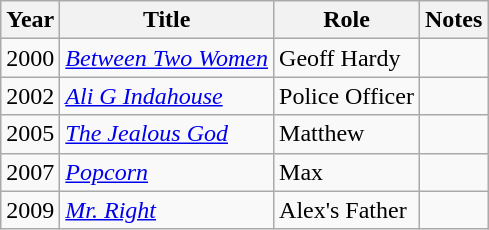<table class="wikitable">
<tr>
<th>Year</th>
<th>Title</th>
<th>Role</th>
<th>Notes</th>
</tr>
<tr>
<td>2000</td>
<td><em><a href='#'>Between Two Women</a></em></td>
<td>Geoff Hardy</td>
<td></td>
</tr>
<tr>
<td>2002</td>
<td><em><a href='#'>Ali G Indahouse</a></em></td>
<td>Police Officer</td>
<td></td>
</tr>
<tr>
<td>2005</td>
<td><em><a href='#'>The Jealous God</a></em></td>
<td>Matthew</td>
<td></td>
</tr>
<tr>
<td>2007</td>
<td><em><a href='#'>Popcorn</a></em></td>
<td>Max</td>
<td></td>
</tr>
<tr>
<td>2009</td>
<td><em><a href='#'>Mr. Right</a></em></td>
<td>Alex's Father</td>
<td></td>
</tr>
</table>
